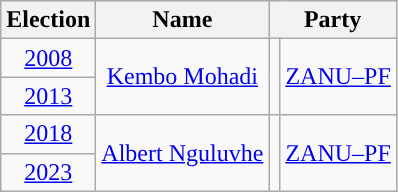<table class="wikitable" style="text-align:center">
<tr>
<th>Election</th>
<th>Name</th>
<th colspan="2">Party</th>
</tr>
<tr>
<td><a href='#'>2008</a></td>
<td rowspan="2"><a href='#'>Kembo Mohadi</a></td>
<td rowspan="2" style="background-color: "></td>
<td rowspan="2"><a href='#'>ZANU–PF</a></td>
</tr>
<tr>
<td><a href='#'>2013</a></td>
</tr>
<tr>
<td><a href='#'>2018</a></td>
<td rowspan="2"><a href='#'>Albert Nguluvhe</a></td>
<td rowspan="2" style="background-color: "></td>
<td rowspan="2"><a href='#'>ZANU–PF</a></td>
</tr>
<tr>
<td><a href='#'>2023</a></td>
</tr>
</table>
